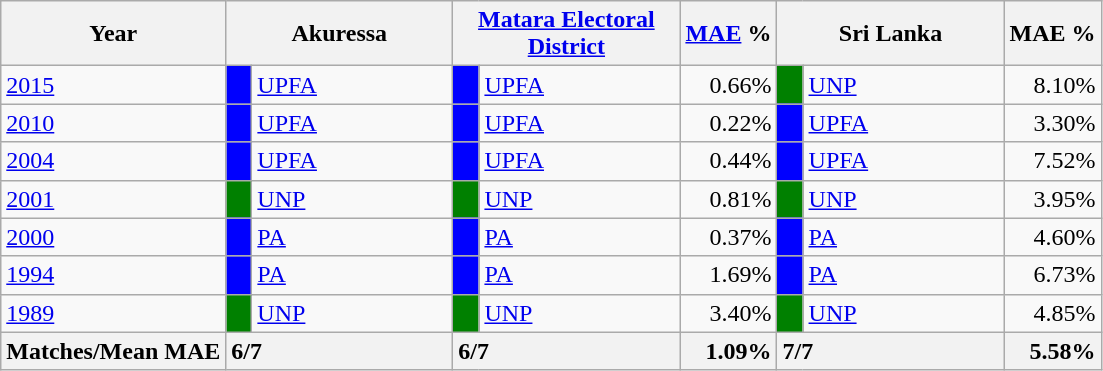<table class="wikitable">
<tr>
<th>Year</th>
<th colspan="2" width="144px">Akuressa</th>
<th colspan="2" width="144px"><a href='#'>Matara Electoral District</a></th>
<th><a href='#'>MAE</a> %</th>
<th colspan="2" width="144px">Sri Lanka</th>
<th>MAE %</th>
</tr>
<tr>
<td><a href='#'>2015</a></td>
<td style="background-color:blue;" width="10px"></td>
<td style="text-align:left;"><a href='#'>UPFA</a></td>
<td style="background-color:blue;" width="10px"></td>
<td style="text-align:left;"><a href='#'>UPFA</a></td>
<td style="text-align:right;">0.66%</td>
<td style="background-color:green;" width="10px"></td>
<td style="text-align:left;"><a href='#'>UNP</a></td>
<td style="text-align:right;">8.10%</td>
</tr>
<tr>
<td><a href='#'>2010</a></td>
<td style="background-color:blue;" width="10px"></td>
<td style="text-align:left;"><a href='#'>UPFA</a></td>
<td style="background-color:blue;" width="10px"></td>
<td style="text-align:left;"><a href='#'>UPFA</a></td>
<td style="text-align:right;">0.22%</td>
<td style="background-color:blue;" width="10px"></td>
<td style="text-align:left;"><a href='#'>UPFA</a></td>
<td style="text-align:right;">3.30%</td>
</tr>
<tr>
<td><a href='#'>2004</a></td>
<td style="background-color:blue;" width="10px"></td>
<td style="text-align:left;"><a href='#'>UPFA</a></td>
<td style="background-color:blue;" width="10px"></td>
<td style="text-align:left;"><a href='#'>UPFA</a></td>
<td style="text-align:right;">0.44%</td>
<td style="background-color:blue;" width="10px"></td>
<td style="text-align:left;"><a href='#'>UPFA</a></td>
<td style="text-align:right;">7.52%</td>
</tr>
<tr>
<td><a href='#'>2001</a></td>
<td style="background-color:green;" width="10px"></td>
<td style="text-align:left;"><a href='#'>UNP</a></td>
<td style="background-color:green;" width="10px"></td>
<td style="text-align:left;"><a href='#'>UNP</a></td>
<td style="text-align:right;">0.81%</td>
<td style="background-color:green;" width="10px"></td>
<td style="text-align:left;"><a href='#'>UNP</a></td>
<td style="text-align:right;">3.95%</td>
</tr>
<tr>
<td><a href='#'>2000</a></td>
<td style="background-color:blue;" width="10px"></td>
<td style="text-align:left;"><a href='#'>PA</a></td>
<td style="background-color:blue;" width="10px"></td>
<td style="text-align:left;"><a href='#'>PA</a></td>
<td style="text-align:right;">0.37%</td>
<td style="background-color:blue;" width="10px"></td>
<td style="text-align:left;"><a href='#'>PA</a></td>
<td style="text-align:right;">4.60%</td>
</tr>
<tr>
<td><a href='#'>1994</a></td>
<td style="background-color:blue;" width="10px"></td>
<td style="text-align:left;"><a href='#'>PA</a></td>
<td style="background-color:blue;" width="10px"></td>
<td style="text-align:left;"><a href='#'>PA</a></td>
<td style="text-align:right;">1.69%</td>
<td style="background-color:blue;" width="10px"></td>
<td style="text-align:left;"><a href='#'>PA</a></td>
<td style="text-align:right;">6.73%</td>
</tr>
<tr>
<td><a href='#'>1989</a></td>
<td style="background-color:green;" width="10px"></td>
<td style="text-align:left;"><a href='#'>UNP</a></td>
<td style="background-color:green;" width="10px"></td>
<td style="text-align:left;"><a href='#'>UNP</a></td>
<td style="text-align:right;">3.40%</td>
<td style="background-color:green;" width="10px"></td>
<td style="text-align:left;"><a href='#'>UNP</a></td>
<td style="text-align:right;">4.85%</td>
</tr>
<tr>
<th>Matches/Mean MAE</th>
<th style="text-align:left;"colspan="2" width="144px">6/7</th>
<th style="text-align:left;"colspan="2" width="144px">6/7</th>
<th style="text-align:right;">1.09%</th>
<th style="text-align:left;"colspan="2" width="144px">7/7</th>
<th style="text-align:right;">5.58%</th>
</tr>
</table>
